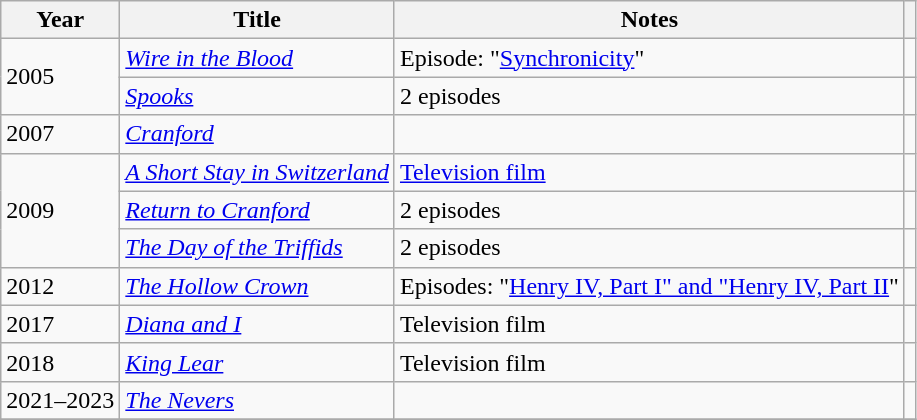<table class="wikitable sortable">
<tr>
<th>Year</th>
<th>Title</th>
<th class=unsortable>Notes</th>
<th class=unsortable></th>
</tr>
<tr>
<td rowspan=2>2005</td>
<td><em><a href='#'>Wire in the Blood</a></em></td>
<td>Episode: "<a href='#'>Synchronicity</a>"</td>
<td></td>
</tr>
<tr>
<td><em><a href='#'>Spooks</a></em></td>
<td>2 episodes</td>
<td></td>
</tr>
<tr>
<td>2007</td>
<td><em><a href='#'>Cranford</a></em></td>
<td></td>
<td></td>
</tr>
<tr>
<td rowspan=3>2009</td>
<td><em><a href='#'>A Short Stay in Switzerland</a></em></td>
<td><a href='#'>Television film</a></td>
<td></td>
</tr>
<tr>
<td><em><a href='#'>Return to Cranford</a></em></td>
<td>2 episodes</td>
<td></td>
</tr>
<tr>
<td><em><a href='#'>The Day of the Triffids</a></em></td>
<td>2 episodes</td>
<td></td>
</tr>
<tr>
<td>2012</td>
<td><em><a href='#'>The Hollow Crown</a></em></td>
<td>Episodes: "<a href='#'>Henry IV, Part I" and "Henry IV, Part II</a>"</td>
<td></td>
</tr>
<tr>
<td>2017</td>
<td><em><a href='#'>Diana and I</a></em></td>
<td>Television film</td>
<td></td>
</tr>
<tr>
<td>2018</td>
<td><em><a href='#'>King Lear</a></em></td>
<td>Television film</td>
<td></td>
</tr>
<tr>
<td>2021–2023</td>
<td><em><a href='#'>The Nevers</a></em></td>
<td></td>
<td></td>
</tr>
<tr>
</tr>
</table>
